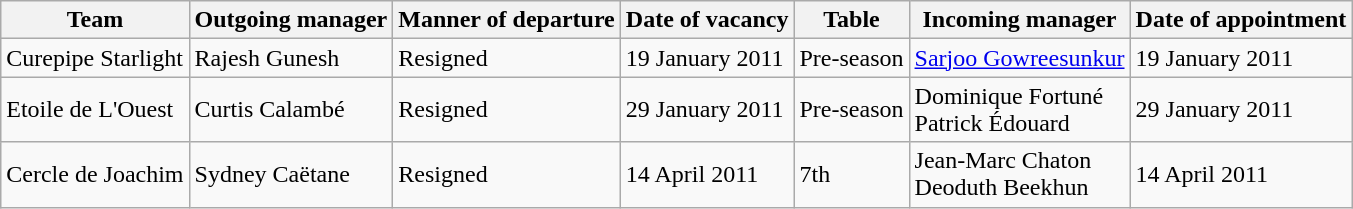<table class="wikitable">
<tr>
<th>Team</th>
<th>Outgoing manager</th>
<th>Manner of departure</th>
<th>Date of vacancy</th>
<th>Table</th>
<th>Incoming manager</th>
<th>Date of appointment</th>
</tr>
<tr>
<td>Curepipe Starlight</td>
<td> Rajesh Gunesh</td>
<td>Resigned</td>
<td>19 January 2011</td>
<td>Pre-season</td>
<td> <a href='#'>Sarjoo Gowreesunkur</a></td>
<td>19 January 2011</td>
</tr>
<tr>
<td>Etoile de L'Ouest</td>
<td> Curtis Calambé</td>
<td>Resigned</td>
<td>29 January 2011</td>
<td>Pre-season</td>
<td> Dominique Fortuné<br> Patrick Édouard</td>
<td>29 January 2011</td>
</tr>
<tr>
<td>Cercle de Joachim</td>
<td> Sydney Caëtane</td>
<td>Resigned</td>
<td>14 April 2011</td>
<td>7th</td>
<td> Jean-Marc Chaton<br> Deoduth Beekhun</td>
<td>14 April 2011</td>
</tr>
</table>
